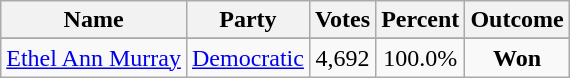<table class=wikitable style="text-align:center">
<tr>
<th>Name</th>
<th>Party</th>
<th>Votes</th>
<th>Percent</th>
<th>Outcome</th>
</tr>
<tr>
</tr>
<tr>
<td align=left><a href='#'>Ethel Ann Murray</a></td>
<td><a href='#'>Democratic</a></td>
<td>4,692</td>
<td>100.0%</td>
<td><strong>Won</strong></td>
</tr>
</table>
